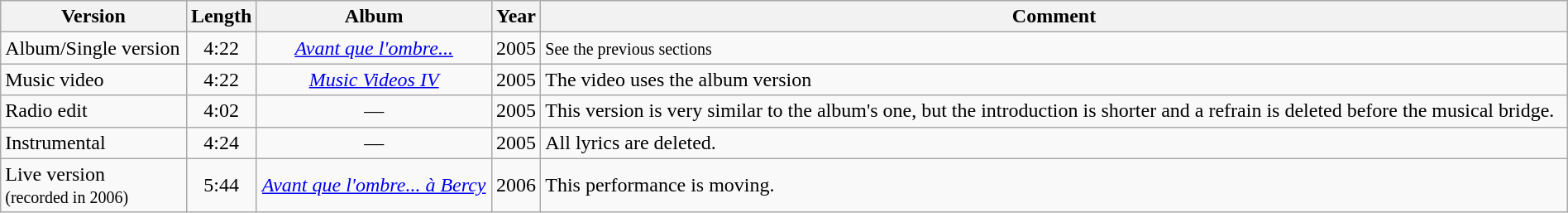<table class="wikitable" width="100%" border="1">
<tr>
<th>Version</th>
<th>Length</th>
<th>Album</th>
<th>Year</th>
<th>Comment</th>
</tr>
<tr>
<td>Album/Single version</td>
<td align="center">4:22</td>
<td align="center"><em><a href='#'>Avant que l'ombre...</a></em></td>
<td align="center">2005</td>
<td><small>See the previous sections</small></td>
</tr>
<tr>
<td>Music video</td>
<td align="center">4:22</td>
<td align="center"><em><a href='#'>Music Videos IV</a></em></td>
<td align="center">2005</td>
<td>The video uses the album version</td>
</tr>
<tr>
<td>Radio edit</td>
<td align="center">4:02</td>
<td align="center">—</td>
<td align="center">2005</td>
<td>This version is very similar to the album's one, but the introduction is shorter and a refrain is deleted before the musical bridge.</td>
</tr>
<tr>
<td>Instrumental</td>
<td align="center">4:24</td>
<td align="center">—</td>
<td align="center">2005</td>
<td>All lyrics are deleted.</td>
</tr>
<tr>
<td>Live version <br><small>(recorded in 2006)</small></td>
<td align="center">5:44</td>
<td align="center"><em><a href='#'>Avant que l'ombre... à Bercy</a></em></td>
<td align="center">2006</td>
<td>This performance is moving.</td>
</tr>
</table>
